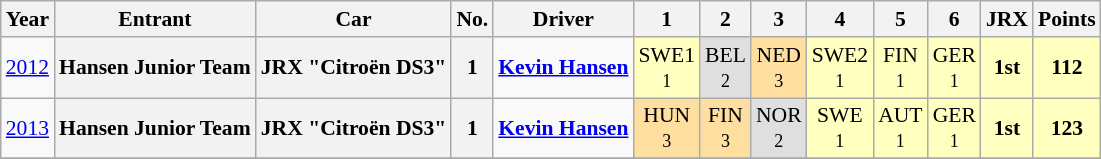<table class="wikitable" border="1" style="text-align:center; font-size:90%;">
<tr valign="top">
<th>Year</th>
<th>Entrant</th>
<th>Car</th>
<th>No.</th>
<th>Driver</th>
<th>1</th>
<th>2</th>
<th>3</th>
<th>4</th>
<th>5</th>
<th>6</th>
<th>JRX</th>
<th>Points</th>
</tr>
<tr>
<td><a href='#'>2012</a></td>
<th>Hansen Junior Team</th>
<th>JRX "Citroën DS3"</th>
<th>1</th>
<td align="left"> <strong><a href='#'>Kevin Hansen</a></strong></td>
<td style="background:#FFFFBF;">SWE1<br><small>1</small></td>
<td style="background:#DFDFDF;">BEL<br><small>2</small></td>
<td style="background:#FFDF9F;">NED<br><small>3</small></td>
<td style="background:#FFFFBF;">SWE2<br><small>1</small></td>
<td style="background:#FFFFBF;">FIN<br><small>1</small></td>
<td style="background:#FFFFBF;">GER<br><small>1</small></td>
<th style="background:#FFFFBF;">1st</th>
<th style="background:#FFFFBF;">112</th>
</tr>
<tr>
<td><a href='#'>2013</a></td>
<th>Hansen Junior Team</th>
<th>JRX "Citroën DS3"</th>
<th>1</th>
<td align="left"> <strong><a href='#'>Kevin Hansen</a></strong></td>
<td style="background:#FFDF9F;">HUN<br><small>3</small></td>
<td style="background:#FFDF9F;">FIN<br><small>3</small></td>
<td style="background:#DFDFDF;">NOR<br><small>2</small></td>
<td style="background:#FFFFBF;">SWE<br><small>1</small></td>
<td style="background:#FFFFBF;">AUT<br><small>1</small></td>
<td style="background:#FFFFBF;">GER<br><small>1</small></td>
<th style="background:#FFFFBF;">1st</th>
<th style="background:#FFFFBF;">123</th>
</tr>
<tr>
</tr>
</table>
